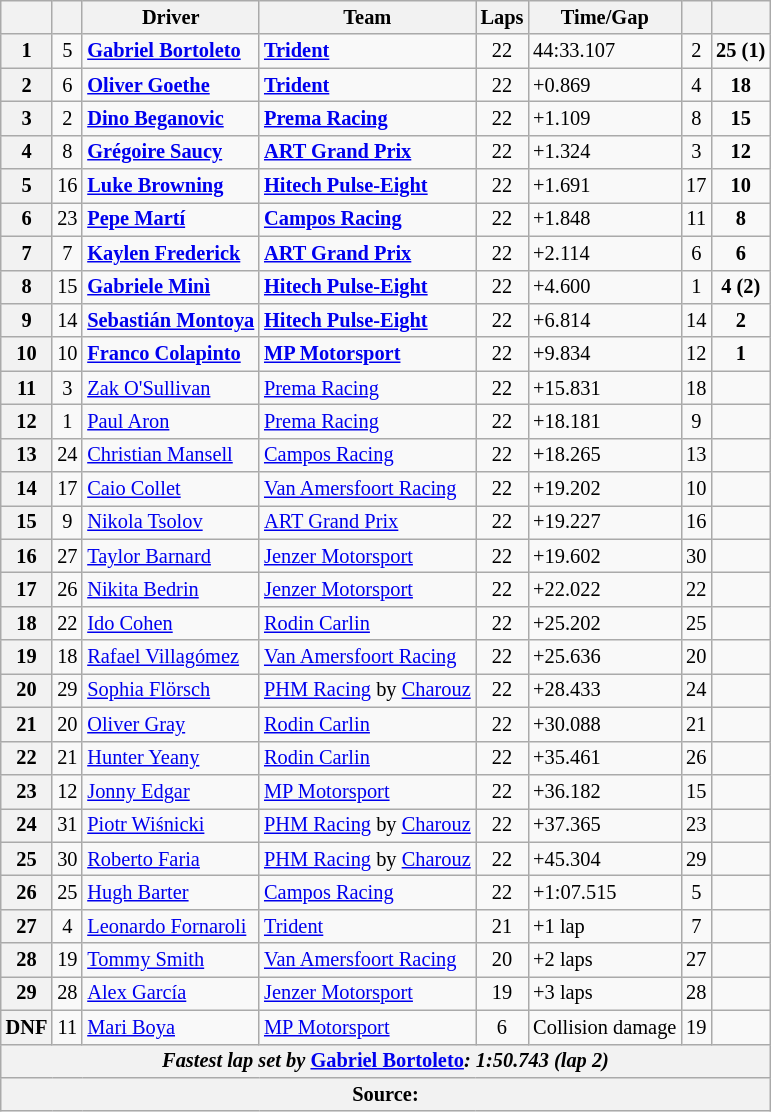<table class="wikitable" style="font-size:85%">
<tr>
<th></th>
<th></th>
<th>Driver</th>
<th>Team</th>
<th>Laps</th>
<th>Time/Gap</th>
<th></th>
<th></th>
</tr>
<tr>
<th>1</th>
<td align="center">5</td>
<td> <strong><a href='#'>Gabriel Bortoleto</a></strong></td>
<td><strong><a href='#'>Trident</a></strong></td>
<td align="center">22</td>
<td>44:33.107</td>
<td align="center">2</td>
<td align="center"><strong>25 (1)</strong></td>
</tr>
<tr>
<th>2</th>
<td align="center">6</td>
<td> <strong><a href='#'>Oliver Goethe</a></strong></td>
<td><strong><a href='#'>Trident</a></strong></td>
<td align="center">22</td>
<td>+0.869</td>
<td align="center">4</td>
<td align="center"><strong>18</strong></td>
</tr>
<tr>
<th>3</th>
<td align="center">2</td>
<td><strong> <a href='#'>Dino Beganovic</a></strong></td>
<td><strong><a href='#'>Prema Racing</a></strong></td>
<td align="center">22</td>
<td>+1.109</td>
<td align="center">8</td>
<td align="center"><strong>15</strong></td>
</tr>
<tr>
<th>4</th>
<td align="center">8</td>
<td> <strong><a href='#'>Grégoire Saucy</a></strong></td>
<td><strong><a href='#'>ART Grand Prix</a></strong></td>
<td align="center">22</td>
<td>+1.324</td>
<td align="center">3</td>
<td align="center"><strong>12</strong></td>
</tr>
<tr>
<th>5</th>
<td align="center">16</td>
<td> <strong><a href='#'>Luke Browning</a></strong></td>
<td><strong><a href='#'>Hitech Pulse-Eight</a></strong></td>
<td align="center">22</td>
<td>+1.691</td>
<td align="center">17</td>
<td align="center"><strong>10</strong></td>
</tr>
<tr>
<th>6</th>
<td align="center">23</td>
<td> <strong><a href='#'>Pepe Martí</a></strong></td>
<td><strong><a href='#'>Campos Racing</a></strong></td>
<td align="center">22</td>
<td>+1.848</td>
<td align="center">11</td>
<td align="center"><strong>8</strong></td>
</tr>
<tr>
<th>7</th>
<td align="center">7</td>
<td> <strong><a href='#'>Kaylen Frederick</a></strong></td>
<td><strong><a href='#'>ART Grand Prix</a></strong></td>
<td align="center">22</td>
<td>+2.114</td>
<td align="center">6</td>
<td align="center"><strong>6</strong></td>
</tr>
<tr>
<th>8</th>
<td align="center">15</td>
<td> <strong><a href='#'>Gabriele Minì</a></strong></td>
<td><strong><a href='#'>Hitech Pulse-Eight</a></strong></td>
<td align="center">22</td>
<td>+4.600</td>
<td align="center">1</td>
<td align="center"><strong>4 (2)</strong></td>
</tr>
<tr>
<th>9</th>
<td align="center">14</td>
<td> <strong><a href='#'>Sebastián Montoya</a></strong></td>
<td><strong><a href='#'>Hitech Pulse-Eight</a></strong></td>
<td align="center">22</td>
<td>+6.814</td>
<td align="center">14</td>
<td align="center"><strong>2</strong></td>
</tr>
<tr>
<th>10</th>
<td align="center">10</td>
<td> <strong><a href='#'>Franco Colapinto</a></strong></td>
<td><strong><a href='#'>MP Motorsport</a></strong></td>
<td align="center">22</td>
<td>+9.834</td>
<td align="center">12</td>
<td align="center"><strong>1</strong></td>
</tr>
<tr>
<th>11</th>
<td align="center">3</td>
<td> <a href='#'>Zak O'Sullivan</a></td>
<td><a href='#'>Prema Racing</a></td>
<td align="center">22</td>
<td>+15.831</td>
<td align="center">18</td>
<td></td>
</tr>
<tr>
<th>12</th>
<td align="center">1</td>
<td> <a href='#'>Paul Aron</a></td>
<td><a href='#'>Prema Racing</a></td>
<td align="center">22</td>
<td>+18.181</td>
<td align="center">9</td>
<td align="center"></td>
</tr>
<tr>
<th>13</th>
<td align="center">24</td>
<td> <a href='#'>Christian Mansell</a></td>
<td><a href='#'>Campos Racing</a></td>
<td align="center">22</td>
<td>+18.265</td>
<td align="center">13</td>
<td></td>
</tr>
<tr>
<th>14</th>
<td align="center">17</td>
<td> <a href='#'>Caio Collet</a></td>
<td><a href='#'>Van Amersfoort Racing</a></td>
<td align="center">22</td>
<td>+19.202</td>
<td align="center">10</td>
<td></td>
</tr>
<tr>
<th>15</th>
<td align="center">9</td>
<td> <a href='#'>Nikola Tsolov</a></td>
<td><a href='#'>ART Grand Prix</a></td>
<td align="center">22</td>
<td>+19.227</td>
<td align="center">16</td>
<td></td>
</tr>
<tr>
<th>16</th>
<td align="center">27</td>
<td> <a href='#'>Taylor Barnard</a></td>
<td><a href='#'>Jenzer Motorsport</a></td>
<td align="center">22</td>
<td>+19.602</td>
<td align="center">30</td>
<td></td>
</tr>
<tr>
<th>17</th>
<td align="center">26</td>
<td> <a href='#'>Nikita Bedrin</a></td>
<td><a href='#'>Jenzer Motorsport</a></td>
<td align="center">22</td>
<td>+22.022</td>
<td align="center">22</td>
<td></td>
</tr>
<tr>
<th>18</th>
<td align="center">22</td>
<td> <a href='#'>Ido Cohen</a></td>
<td><a href='#'>Rodin Carlin</a></td>
<td align="center">22</td>
<td>+25.202</td>
<td align="center">25</td>
<td></td>
</tr>
<tr>
<th>19</th>
<td align="center">18</td>
<td> <a href='#'>Rafael Villagómez</a></td>
<td><a href='#'>Van Amersfoort Racing</a></td>
<td align="center">22</td>
<td>+25.636</td>
<td align="center">20</td>
<td></td>
</tr>
<tr>
<th>20</th>
<td align="center">29</td>
<td> <a href='#'>Sophia Flörsch</a></td>
<td><a href='#'>PHM Racing</a> by <a href='#'>Charouz</a></td>
<td align="center">22</td>
<td>+28.433</td>
<td align="center">24</td>
<td align="center"></td>
</tr>
<tr>
<th>21</th>
<td align="center">20</td>
<td> <a href='#'>Oliver Gray</a></td>
<td><a href='#'>Rodin Carlin</a></td>
<td align="center">22</td>
<td>+30.088</td>
<td align="center">21</td>
<td align="center"></td>
</tr>
<tr>
<th>22</th>
<td align="center">21</td>
<td> <a href='#'>Hunter Yeany</a></td>
<td><a href='#'>Rodin Carlin</a></td>
<td align="center">22</td>
<td>+35.461</td>
<td align="center">26</td>
<td></td>
</tr>
<tr>
<th>23</th>
<td align="center">12</td>
<td> <a href='#'>Jonny Edgar</a></td>
<td><a href='#'>MP Motorsport</a></td>
<td align="center">22</td>
<td>+36.182</td>
<td align="center">15</td>
<td align="center"></td>
</tr>
<tr>
<th>24</th>
<td align="center">31</td>
<td> <a href='#'>Piotr Wiśnicki</a></td>
<td><a href='#'>PHM Racing</a> by <a href='#'>Charouz</a></td>
<td align="center">22</td>
<td>+37.365</td>
<td align="center">23</td>
<td></td>
</tr>
<tr>
<th>25</th>
<td align="center">30</td>
<td> <a href='#'>Roberto Faria</a></td>
<td><a href='#'>PHM Racing</a> by <a href='#'>Charouz</a></td>
<td align="center">22</td>
<td>+45.304</td>
<td align="center">29</td>
<td align="center"></td>
</tr>
<tr>
<th>26</th>
<td align="center">25</td>
<td> <a href='#'>Hugh Barter</a></td>
<td><a href='#'>Campos Racing</a></td>
<td align="center">22</td>
<td>+1:07.515</td>
<td align="center">5</td>
<td align="center"></td>
</tr>
<tr>
<th>27</th>
<td align="center">4</td>
<td> <a href='#'>Leonardo Fornaroli</a></td>
<td><a href='#'>Trident</a></td>
<td align="center">21</td>
<td>+1 lap</td>
<td align="center">7</td>
<td></td>
</tr>
<tr>
<th>28</th>
<td align="center">19</td>
<td> <a href='#'>Tommy Smith</a></td>
<td><a href='#'>Van Amersfoort Racing</a></td>
<td align="center">20</td>
<td>+2 laps</td>
<td align="center">27</td>
<td></td>
</tr>
<tr>
<th>29</th>
<td align="center">28</td>
<td> <a href='#'>Alex García</a></td>
<td><a href='#'>Jenzer Motorsport</a></td>
<td align="center">19</td>
<td>+3 laps</td>
<td align="center">28</td>
<td></td>
</tr>
<tr>
<th>DNF</th>
<td align="center">11</td>
<td> <a href='#'>Mari Boya</a></td>
<td><a href='#'>MP Motorsport</a></td>
<td align="center">6</td>
<td>Collision damage</td>
<td align="center">19</td>
<td></td>
</tr>
<tr>
<th colspan="8"><em>Fastest lap set by</em> <strong> <a href='#'>Gabriel Bortoleto</a><strong><em>: 1:50.743 (lap 2)<em></th>
</tr>
<tr>
<th colspan="8">Source:</th>
</tr>
</table>
